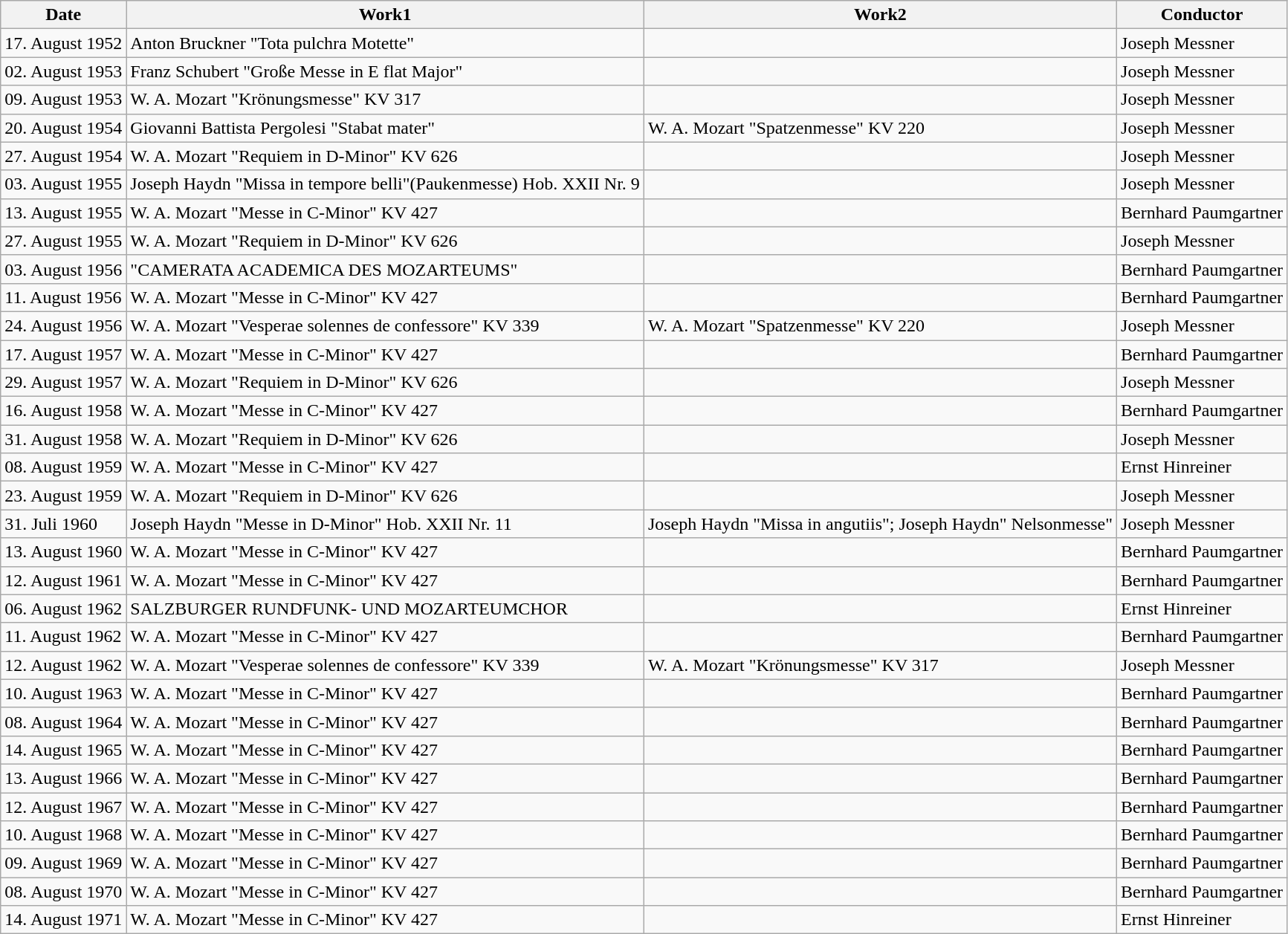<table class="wikitable collapsible collapsed">
<tr>
<th>Date</th>
<th>Work1</th>
<th>Work2</th>
<th>Conductor</th>
</tr>
<tr>
<td>17. August 1952</td>
<td>Anton Bruckner "Tota pulchra Motette"</td>
<td></td>
<td>Joseph Messner</td>
</tr>
<tr>
<td>02. August 1953</td>
<td>Franz Schubert "Große Messe in E flat Major"</td>
<td></td>
<td>Joseph Messner</td>
</tr>
<tr>
<td>09. August 1953</td>
<td>W. A. Mozart "Krönungsmesse" KV 317</td>
<td></td>
<td>Joseph Messner</td>
</tr>
<tr>
<td>20. August 1954</td>
<td>Giovanni Battista Pergolesi "Stabat mater"</td>
<td>W. A. Mozart "Spatzenmesse" KV 220</td>
<td>Joseph Messner</td>
</tr>
<tr>
<td>27. August 1954</td>
<td>W. A. Mozart "Requiem in D-Minor" KV 626</td>
<td></td>
<td>Joseph Messner</td>
</tr>
<tr>
<td>03. August 1955</td>
<td>Joseph Haydn "Missa in tempore belli"(Paukenmesse) Hob. XXII Nr. 9</td>
<td></td>
<td>Joseph Messner</td>
</tr>
<tr>
<td>13. August 1955</td>
<td>W. A. Mozart "Messe in C-Minor" KV 427</td>
<td></td>
<td>Bernhard Paumgartner</td>
</tr>
<tr>
<td>27. August 1955</td>
<td>W. A. Mozart "Requiem in D-Minor" KV 626</td>
<td></td>
<td>Joseph Messner</td>
</tr>
<tr>
<td>03. August 1956</td>
<td>"CAMERATA ACADEMICA DES MOZARTEUMS"</td>
<td></td>
<td>Bernhard Paumgartner</td>
</tr>
<tr>
<td>11. August 1956</td>
<td>W. A. Mozart "Messe in C-Minor" KV 427</td>
<td></td>
<td>Bernhard Paumgartner</td>
</tr>
<tr>
<td>24. August 1956</td>
<td>W. A. Mozart "Vesperae solennes de confessore" KV 339</td>
<td>W. A. Mozart "Spatzenmesse" KV 220</td>
<td>Joseph Messner</td>
</tr>
<tr>
<td>17. August 1957</td>
<td>W. A. Mozart "Messe in C-Minor" KV 427</td>
<td></td>
<td>Bernhard Paumgartner</td>
</tr>
<tr>
<td>29. August 1957</td>
<td>W. A. Mozart "Requiem in D-Minor" KV 626</td>
<td></td>
<td>Joseph Messner</td>
</tr>
<tr>
<td>16. August 1958</td>
<td>W. A. Mozart "Messe in C-Minor" KV 427</td>
<td></td>
<td>Bernhard Paumgartner</td>
</tr>
<tr>
<td>31. August 1958</td>
<td>W. A. Mozart "Requiem in D-Minor" KV 626</td>
<td></td>
<td>Joseph Messner</td>
</tr>
<tr>
<td>08. August 1959</td>
<td>W. A. Mozart "Messe in C-Minor" KV 427</td>
<td></td>
<td>Ernst Hinreiner</td>
</tr>
<tr>
<td>23. August 1959</td>
<td>W. A. Mozart "Requiem in D-Minor" KV 626</td>
<td></td>
<td>Joseph Messner</td>
</tr>
<tr>
<td>31. Juli 1960</td>
<td>Joseph Haydn "Messe in D-Minor" Hob. XXII Nr. 11</td>
<td>Joseph Haydn "Missa in angutiis"; Joseph Haydn" Nelsonmesse"</td>
<td>Joseph Messner</td>
</tr>
<tr>
<td>13. August 1960</td>
<td>W. A. Mozart "Messe in C-Minor" KV 427</td>
<td></td>
<td>Bernhard Paumgartner</td>
</tr>
<tr>
<td>12. August 1961</td>
<td>W. A. Mozart "Messe in C-Minor" KV 427</td>
<td></td>
<td>Bernhard Paumgartner</td>
</tr>
<tr>
<td>06. August 1962</td>
<td>SALZBURGER RUNDFUNK- UND MOZARTEUMCHOR</td>
<td></td>
<td>Ernst Hinreiner</td>
</tr>
<tr>
<td>11. August 1962</td>
<td>W. A. Mozart "Messe in C-Minor" KV 427</td>
<td></td>
<td>Bernhard Paumgartner</td>
</tr>
<tr>
<td>12. August 1962</td>
<td>W. A. Mozart "Vesperae solennes de confessore" KV 339</td>
<td>W. A. Mozart "Krönungsmesse" KV 317</td>
<td>Joseph Messner</td>
</tr>
<tr>
<td>10. August 1963</td>
<td>W. A. Mozart "Messe in C-Minor" KV 427</td>
<td></td>
<td>Bernhard Paumgartner</td>
</tr>
<tr>
<td>08. August 1964</td>
<td>W. A. Mozart "Messe in C-Minor" KV 427</td>
<td></td>
<td>Bernhard Paumgartner</td>
</tr>
<tr>
<td>14. August 1965</td>
<td>W. A. Mozart "Messe in C-Minor" KV 427</td>
<td></td>
<td>Bernhard Paumgartner</td>
</tr>
<tr>
<td>13. August 1966</td>
<td>W. A. Mozart "Messe in C-Minor" KV 427</td>
<td></td>
<td>Bernhard Paumgartner</td>
</tr>
<tr>
<td>12. August 1967</td>
<td>W. A. Mozart "Messe in C-Minor" KV 427</td>
<td></td>
<td>Bernhard Paumgartner</td>
</tr>
<tr>
<td>10. August 1968</td>
<td>W. A. Mozart "Messe in C-Minor" KV 427</td>
<td></td>
<td>Bernhard Paumgartner</td>
</tr>
<tr>
<td>09. August 1969</td>
<td>W. A. Mozart "Messe in C-Minor" KV 427</td>
<td></td>
<td>Bernhard Paumgartner</td>
</tr>
<tr>
<td>08. August 1970</td>
<td>W. A. Mozart "Messe in C-Minor" KV 427</td>
<td></td>
<td>Bernhard Paumgartner</td>
</tr>
<tr>
<td>14. August 1971</td>
<td>W. A. Mozart "Messe in C-Minor" KV 427</td>
<td></td>
<td>Ernst Hinreiner</td>
</tr>
</table>
